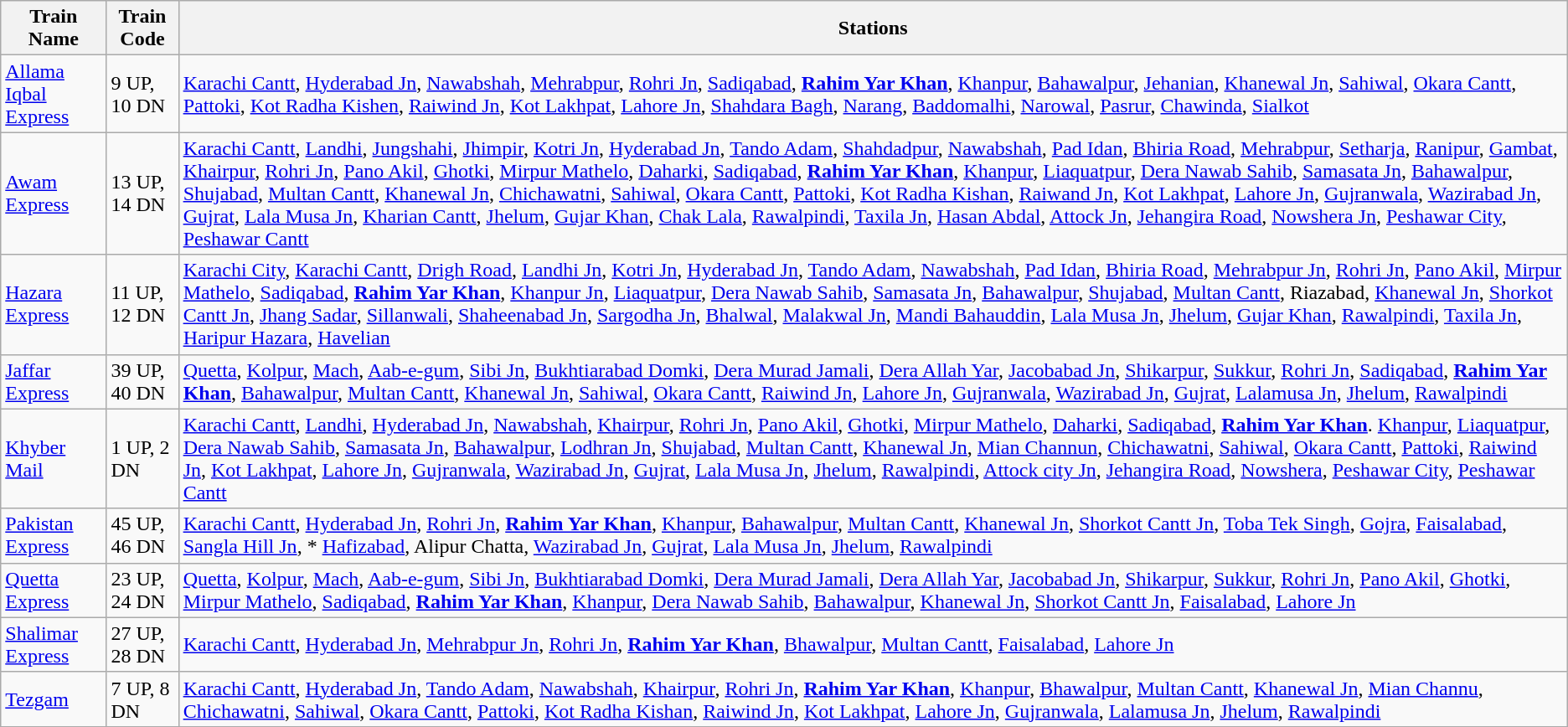<table class="wikitable" style="text-align:left">
<tr>
<th>Train Name</th>
<th>Train Code</th>
<th>Stations</th>
</tr>
<tr>
<td><a href='#'>Allama Iqbal Express</a></td>
<td>9 UP, 10 DN</td>
<td><a href='#'>Karachi Cantt</a>, <a href='#'>Hyderabad Jn</a>, <a href='#'>Nawabshah</a>, <a href='#'>Mehrabpur</a>, <a href='#'>Rohri Jn</a>, <a href='#'>Sadiqabad</a>, <strong><a href='#'>Rahim Yar Khan</a></strong>, <a href='#'>Khanpur</a>, <a href='#'>Bahawalpur</a>, <a href='#'>Jehanian</a>, <a href='#'>Khanewal Jn</a>, <a href='#'>Sahiwal</a>,   <a href='#'>Okara Cantt</a>, <a href='#'>Pattoki</a>, <a href='#'>Kot Radha Kishen</a>, <a href='#'>Raiwind Jn</a>, <a href='#'>Kot Lakhpat</a>, <a href='#'>Lahore Jn</a>, <a href='#'>Shahdara Bagh</a>, <a href='#'>Narang</a>, <a href='#'>Baddomalhi</a>, <a href='#'>Narowal</a>, <a href='#'>Pasrur</a>, <a href='#'>Chawinda</a>, <a href='#'>Sialkot</a></td>
</tr>
<tr>
<td><a href='#'>Awam Express</a></td>
<td>13 UP, 14 DN</td>
<td><a href='#'>Karachi Cantt</a>, <a href='#'>Landhi</a>, <a href='#'>Jungshahi</a>, <a href='#'>Jhimpir</a>, <a href='#'>Kotri Jn</a>, <a href='#'>Hyderabad Jn</a>, <a href='#'>Tando Adam</a>, <a href='#'>Shahdadpur</a>,  <a href='#'>Nawabshah</a>, <a href='#'>Pad Idan</a>, <a href='#'>Bhiria Road</a>, <a href='#'>Mehrabpur</a>, <a href='#'>Setharja</a>, <a href='#'>Ranipur</a>, <a href='#'>Gambat</a>, <a href='#'>Khairpur</a>, <a href='#'>Rohri Jn</a>, <a href='#'>Pano Akil</a>, <a href='#'>Ghotki</a>, <a href='#'>Mirpur Mathelo</a>, <a href='#'>Daharki</a>, <a href='#'>Sadiqabad</a>, <strong><a href='#'>Rahim Yar Khan</a></strong>, <a href='#'>Khanpur</a>, <a href='#'>Liaquatpur</a>, <a href='#'>Dera Nawab Sahib</a>, <a href='#'>Samasata Jn</a>, <a href='#'>Bahawalpur</a>, <a href='#'>Shujabad</a>,  <a href='#'>Multan Cantt</a>, <a href='#'>Khanewal Jn</a>, <a href='#'>Chichawatni</a>,  <a href='#'>Sahiwal</a>, <a href='#'>Okara Cantt</a>, <a href='#'>Pattoki</a>, <a href='#'>Kot Radha Kishan</a>, <a href='#'>Raiwand Jn</a>, <a href='#'>Kot Lakhpat</a>, <a href='#'>Lahore Jn</a>, <a href='#'>Gujranwala</a>, <a href='#'>Wazirabad Jn</a>, <a href='#'>Gujrat</a>, <a href='#'>Lala Musa Jn</a>, <a href='#'>Kharian Cantt</a>, <a href='#'>Jhelum</a>, <a href='#'>Gujar Khan</a>, <a href='#'>Chak Lala</a>, <a href='#'>Rawalpindi</a>, <a href='#'>Taxila Jn</a>, <a href='#'>Hasan Abdal</a>, <a href='#'>Attock Jn</a>, <a href='#'>Jehangira Road</a>, <a href='#'>Nowshera Jn</a>, <a href='#'>Peshawar City</a>, <a href='#'>Peshawar Cantt</a></td>
</tr>
<tr>
<td><a href='#'>Hazara Express</a></td>
<td>11 UP, 12 DN</td>
<td><a href='#'>Karachi City</a>, <a href='#'>Karachi Cantt</a>, <a href='#'>Drigh Road</a>, <a href='#'>Landhi Jn</a>, <a href='#'>Kotri Jn</a>, <a href='#'>Hyderabad Jn</a>, <a href='#'>Tando Adam</a>, <a href='#'>Nawabshah</a>, <a href='#'>Pad Idan</a>, <a href='#'>Bhiria Road</a>, <a href='#'>Mehrabpur Jn</a>, <a href='#'>Rohri Jn</a>, <a href='#'>Pano Akil</a>, <a href='#'>Mirpur Mathelo</a>, <a href='#'>Sadiqabad</a>, <strong><a href='#'>Rahim Yar Khan</a></strong>, <a href='#'>Khanpur Jn</a>, <a href='#'>Liaquatpur</a>, <a href='#'>Dera Nawab Sahib</a>, <a href='#'>Samasata Jn</a>, <a href='#'>Bahawalpur</a>, <a href='#'>Shujabad</a>,  <a href='#'>Multan Cantt</a>, Riazabad, <a href='#'>Khanewal Jn</a>, <a href='#'>Shorkot Cantt Jn</a>, <a href='#'>Jhang Sadar</a>, <a href='#'>Sillanwali</a>,  <a href='#'>Shaheenabad Jn</a>, <a href='#'>Sargodha Jn</a>, <a href='#'>Bhalwal</a>, <a href='#'>Malakwal Jn</a>, <a href='#'>Mandi Bahauddin</a>, <a href='#'>Lala Musa Jn</a>, <a href='#'>Jhelum</a>, <a href='#'>Gujar Khan</a>, <a href='#'>Rawalpindi</a>, <a href='#'>Taxila Jn</a>, <a href='#'>Haripur Hazara</a>, <a href='#'>Havelian</a></td>
</tr>
<tr>
<td><a href='#'>Jaffar Express</a></td>
<td>39 UP, 40 DN</td>
<td><a href='#'>Quetta</a>, <a href='#'>Kolpur</a>, <a href='#'>Mach</a>, <a href='#'>Aab-e-gum</a>, <a href='#'>Sibi Jn</a>, <a href='#'>Bukhtiarabad Domki</a>, <a href='#'>Dera Murad Jamali</a>, <a href='#'>Dera Allah Yar</a>, <a href='#'>Jacobabad Jn</a>, <a href='#'>Shikarpur</a>, <a href='#'>Sukkur</a>, <a href='#'>Rohri Jn</a>, <a href='#'>Sadiqabad</a>, <strong><a href='#'>Rahim Yar Khan</a></strong>, <a href='#'>Bahawalpur</a>, <a href='#'>Multan Cantt</a>, <a href='#'>Khanewal Jn</a>, <a href='#'>Sahiwal</a>, <a href='#'>Okara Cantt</a>, <a href='#'>Raiwind Jn</a>, <a href='#'>Lahore Jn</a>, <a href='#'>Gujranwala</a>, <a href='#'>Wazirabad Jn</a>, <a href='#'>Gujrat</a>, <a href='#'>Lalamusa Jn</a>, <a href='#'>Jhelum</a>, <a href='#'>Rawalpindi</a></td>
</tr>
<tr>
<td><a href='#'>Khyber Mail</a></td>
<td>1 UP, 2 DN</td>
<td><a href='#'>Karachi Cantt</a>, <a href='#'>Landhi</a>, <a href='#'>Hyderabad Jn</a>, <a href='#'>Nawabshah</a>, <a href='#'>Khairpur</a>, <a href='#'>Rohri Jn</a>, <a href='#'>Pano Akil</a>, <a href='#'>Ghotki</a>, <a href='#'>Mirpur Mathelo</a>, <a href='#'>Daharki</a>, <a href='#'>Sadiqabad</a>, <strong><a href='#'>Rahim Yar Khan</a></strong>. <a href='#'>Khanpur</a>, <a href='#'>Liaquatpur</a>, <a href='#'>Dera Nawab Sahib</a>, <a href='#'>Samasata Jn</a>, <a href='#'>Bahawalpur</a>, <a href='#'>Lodhran Jn</a>, <a href='#'>Shujabad</a>, <a href='#'>Multan Cantt</a>, <a href='#'>Khanewal Jn</a>, <a href='#'>Mian Channun</a>, <a href='#'>Chichawatni</a>, <a href='#'>Sahiwal</a>, <a href='#'>Okara Cantt</a>, <a href='#'>Pattoki</a>, <a href='#'>Raiwind Jn</a>, <a href='#'>Kot Lakhpat</a>, <a href='#'>Lahore Jn</a>, <a href='#'>Gujranwala</a>, <a href='#'>Wazirabad Jn</a>, <a href='#'>Gujrat</a>, <a href='#'>Lala Musa Jn</a>, <a href='#'>Jhelum</a>, <a href='#'>Rawalpindi</a>, <a href='#'>Attock city Jn</a>, <a href='#'>Jehangira Road</a>, <a href='#'>Nowshera</a>,  <a href='#'>Peshawar City</a>, <a href='#'>Peshawar Cantt</a></td>
</tr>
<tr>
<td><a href='#'>Pakistan Express</a></td>
<td>45 UP, 46 DN</td>
<td><a href='#'>Karachi Cantt</a>, <a href='#'>Hyderabad Jn</a>, <a href='#'>Rohri Jn</a>, <strong><a href='#'>Rahim Yar Khan</a></strong>, <a href='#'>Khanpur</a>, <a href='#'>Bahawalpur</a>, <a href='#'>Multan Cantt</a>, <a href='#'>Khanewal Jn</a>, <a href='#'>Shorkot Cantt Jn</a>, <a href='#'>Toba Tek Singh</a>, <a href='#'>Gojra</a>, <a href='#'>Faisalabad</a>, <a href='#'>Sangla Hill Jn</a>, * <a href='#'>Hafizabad</a>, Alipur Chatta, <a href='#'>Wazirabad Jn</a>, <a href='#'>Gujrat</a>, <a href='#'>Lala Musa Jn</a>, <a href='#'>Jhelum</a>, <a href='#'>Rawalpindi</a></td>
</tr>
<tr>
<td><a href='#'>Quetta Express</a></td>
<td>23 UP, 24 DN</td>
<td><a href='#'>Quetta</a>, <a href='#'>Kolpur</a>, <a href='#'>Mach</a>, <a href='#'>Aab-e-gum</a>, <a href='#'>Sibi Jn</a>, <a href='#'>Bukhtiarabad Domki</a>, <a href='#'>Dera Murad Jamali</a>, <a href='#'>Dera Allah Yar</a>, <a href='#'>Jacobabad Jn</a>, <a href='#'>Shikarpur</a>, <a href='#'>Sukkur</a>, <a href='#'>Rohri Jn</a>, <a href='#'>Pano Akil</a>, <a href='#'>Ghotki</a>, <a href='#'>Mirpur Mathelo</a>, <a href='#'>Sadiqabad</a>, <strong><a href='#'>Rahim Yar Khan</a></strong>, <a href='#'>Khanpur</a>, <a href='#'>Dera Nawab Sahib</a>, <a href='#'>Bahawalpur</a>, <a href='#'>Khanewal Jn</a>, <a href='#'>Shorkot Cantt Jn</a>, <a href='#'>Faisalabad</a>, <a href='#'>Lahore Jn</a></td>
</tr>
<tr>
<td><a href='#'>Shalimar Express</a></td>
<td>27 UP, 28 DN</td>
<td><a href='#'>Karachi Cantt</a>, <a href='#'>Hyderabad Jn</a>, <a href='#'>Mehrabpur Jn</a>, <a href='#'>Rohri Jn</a>, <strong><a href='#'>Rahim Yar Khan</a></strong>,  <a href='#'>Bhawalpur</a>, <a href='#'>Multan Cantt</a>, <a href='#'>Faisalabad</a>, <a href='#'>Lahore Jn</a></td>
</tr>
<tr>
<td><a href='#'>Tezgam</a></td>
<td>7 UP, 8 DN</td>
<td><a href='#'>Karachi Cantt</a>, <a href='#'>Hyderabad Jn</a>, <a href='#'>Tando Adam</a>, <a href='#'>Nawabshah</a>, <a href='#'>Khairpur</a>, <a href='#'>Rohri Jn</a>, <strong><a href='#'>Rahim Yar Khan</a></strong>, <a href='#'>Khanpur</a>, <a href='#'>Bhawalpur</a>, <a href='#'>Multan Cantt</a>, <a href='#'>Khanewal Jn</a>, <a href='#'>Mian Channu</a>, <a href='#'>Chichawatni</a>, <a href='#'>Sahiwal</a>, <a href='#'>Okara Cantt</a>, <a href='#'>Pattoki</a>, <a href='#'>Kot Radha Kishan</a>, <a href='#'>Raiwind Jn</a>, <a href='#'>Kot Lakhpat</a>, <a href='#'>Lahore Jn</a>, <a href='#'>Gujranwala</a>, <a href='#'>Lalamusa Jn</a>, <a href='#'>Jhelum</a>, <a href='#'>Rawalpindi</a></td>
</tr>
<tr>
</tr>
</table>
